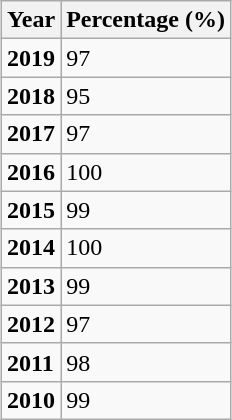<table class="wikitable" style="margin-left: auto; margin-right: auto; border: none;">
<tr>
<th>Year</th>
<th>Percentage (%)</th>
</tr>
<tr>
<td><strong>2019</strong></td>
<td>97</td>
</tr>
<tr>
<td><strong>2018</strong></td>
<td>95</td>
</tr>
<tr>
<td><strong>2017</strong></td>
<td>97</td>
</tr>
<tr>
<td><strong>2016</strong></td>
<td>100</td>
</tr>
<tr>
<td><strong>2015</strong></td>
<td>99</td>
</tr>
<tr>
<td><strong>2014</strong></td>
<td>100</td>
</tr>
<tr>
<td><strong>2013</strong></td>
<td>99</td>
</tr>
<tr>
<td><strong>2012</strong></td>
<td>97</td>
</tr>
<tr>
<td><strong>2011</strong></td>
<td>98</td>
</tr>
<tr>
<td><strong>2010</strong></td>
<td>99</td>
</tr>
</table>
